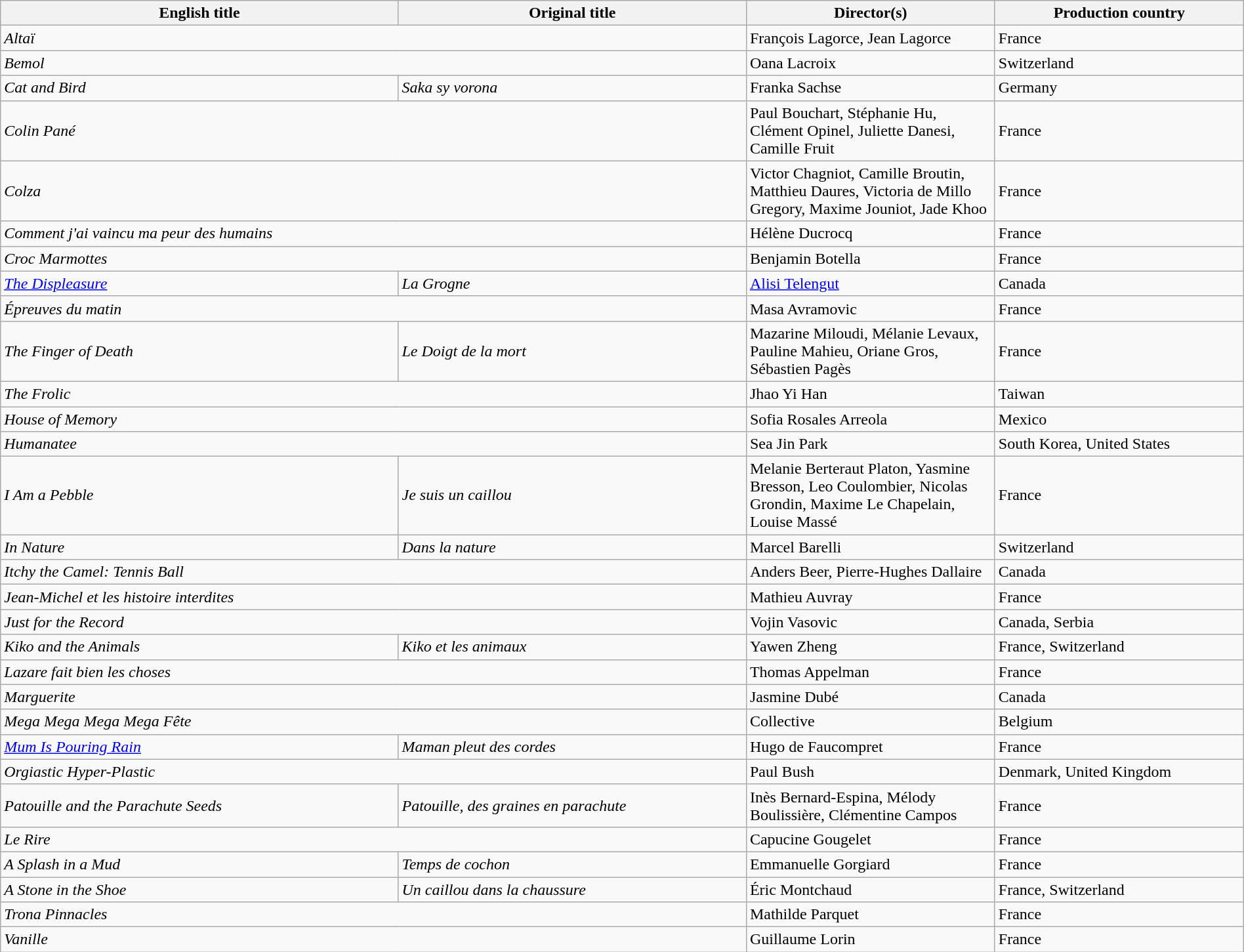<table class="wikitable" width=100%>
<tr>
<th scope="col" width="32%">English title</th>
<th scope="col" width="28%">Original title</th>
<th scope="col" width="20%">Director(s)</th>
<th scope="col" width="20%">Production country</th>
</tr>
<tr>
<td colspan=2><em>Altaï</em></td>
<td>François Lagorce, Jean Lagorce</td>
<td>France</td>
</tr>
<tr>
<td colspan=2><em>Bemol</em></td>
<td>Oana Lacroix</td>
<td>Switzerland</td>
</tr>
<tr>
<td><em>Cat and Bird</em></td>
<td><em>Saka sy vorona</em></td>
<td>Franka Sachse</td>
<td>Germany</td>
</tr>
<tr>
<td colspan=2><em>Colin Pané</em></td>
<td>Paul Bouchart, Stéphanie Hu, Clément Opinel, Juliette Danesi, Camille Fruit</td>
<td>France</td>
</tr>
<tr>
<td colspan=2><em>Colza</em></td>
<td>Victor Chagniot, Camille Broutin, Matthieu Daures, Victoria de Millo Gregory, Maxime Jouniot, Jade Khoo</td>
<td>France</td>
</tr>
<tr>
<td colspan=2><em>Comment j'ai vaincu ma peur des humains</em></td>
<td>Hélène Ducrocq</td>
<td>France</td>
</tr>
<tr>
<td colspan=2><em>Croc Marmottes</em></td>
<td>Benjamin Botella</td>
<td>France</td>
</tr>
<tr>
<td><em><a href='#'>The Displeasure</a></em></td>
<td><em>La Grogne</em></td>
<td><a href='#'>Alisi Telengut</a></td>
<td>Canada</td>
</tr>
<tr>
<td colspan=2><em>Épreuves du matin</em></td>
<td>Masa Avramovic</td>
<td>France</td>
</tr>
<tr>
<td><em>The Finger of Death</em></td>
<td><em>Le Doigt de la mort</em></td>
<td>Mazarine Miloudi, Mélanie Levaux, Pauline Mahieu, Oriane Gros, Sébastien Pagès</td>
<td>France</td>
</tr>
<tr>
<td colspan=2><em>The Frolic</em></td>
<td>Jhao Yi Han</td>
<td>Taiwan</td>
</tr>
<tr>
<td colspan=2><em>House of Memory</em></td>
<td>Sofia Rosales Arreola</td>
<td>Mexico</td>
</tr>
<tr>
<td colspan=2><em>Humanatee</em></td>
<td>Sea Jin Park</td>
<td>South Korea, United States</td>
</tr>
<tr>
<td><em>I Am a Pebble</em></td>
<td><em>Je suis un caillou</em></td>
<td>Melanie Berteraut Platon, Yasmine Bresson, Leo Coulombier, Nicolas Grondin, Maxime Le Chapelain, Louise Massé</td>
<td>France</td>
</tr>
<tr>
<td><em>In Nature</em></td>
<td><em>Dans la nature</em></td>
<td>Marcel Barelli</td>
<td>Switzerland</td>
</tr>
<tr>
<td colspan=2><em>Itchy the Camel: Tennis Ball</em></td>
<td>Anders Beer, Pierre-Hughes Dallaire</td>
<td>Canada</td>
</tr>
<tr>
<td colspan=2><em>Jean-Michel et les histoire interdites</em></td>
<td>Mathieu Auvray</td>
<td>France</td>
</tr>
<tr>
<td colspan=2><em>Just for the Record</em></td>
<td>Vojin Vasovic</td>
<td>Canada, Serbia</td>
</tr>
<tr>
<td><em>Kiko and the Animals</em></td>
<td><em>Kiko et les animaux</em></td>
<td>Yawen Zheng</td>
<td>France, Switzerland</td>
</tr>
<tr>
<td colspan=2><em>Lazare fait bien les choses</em></td>
<td>Thomas Appelman</td>
<td>France</td>
</tr>
<tr>
<td colspan=2><em>Marguerite</em></td>
<td>Jasmine Dubé</td>
<td>Canada</td>
</tr>
<tr>
<td colspan=2><em>Mega Mega Mega Mega Fête</em></td>
<td>Collective</td>
<td>Belgium</td>
</tr>
<tr>
<td><em><a href='#'>Mum Is Pouring Rain</a></em></td>
<td><em>Maman pleut des cordes</em></td>
<td>Hugo de Faucompret</td>
<td>France</td>
</tr>
<tr>
<td colspan=2><em>Orgiastic Hyper-Plastic</em></td>
<td>Paul Bush</td>
<td>Denmark, United Kingdom</td>
</tr>
<tr>
<td><em>Patouille and the Parachute Seeds</em></td>
<td><em>Patouille, des graines en parachute</em></td>
<td>Inès Bernard-Espina, Mélody Boulissière, Clémentine Campos</td>
<td>France</td>
</tr>
<tr>
<td colspan=2><em>Le Rire</em></td>
<td>Capucine Gougelet</td>
<td>France</td>
</tr>
<tr>
<td><em>A Splash in a Mud</em></td>
<td><em>Temps de cochon</em></td>
<td>Emmanuelle Gorgiard</td>
<td>France</td>
</tr>
<tr>
<td><em>A Stone in the Shoe</em></td>
<td><em>Un caillou dans la chaussure</em></td>
<td>Éric Montchaud</td>
<td>France, Switzerland</td>
</tr>
<tr>
<td colspan=2><em>Trona Pinnacles</em></td>
<td>Mathilde Parquet</td>
<td>France</td>
</tr>
<tr>
<td colspan=2><em>Vanille</em></td>
<td>Guillaume Lorin</td>
<td>France</td>
</tr>
</table>
